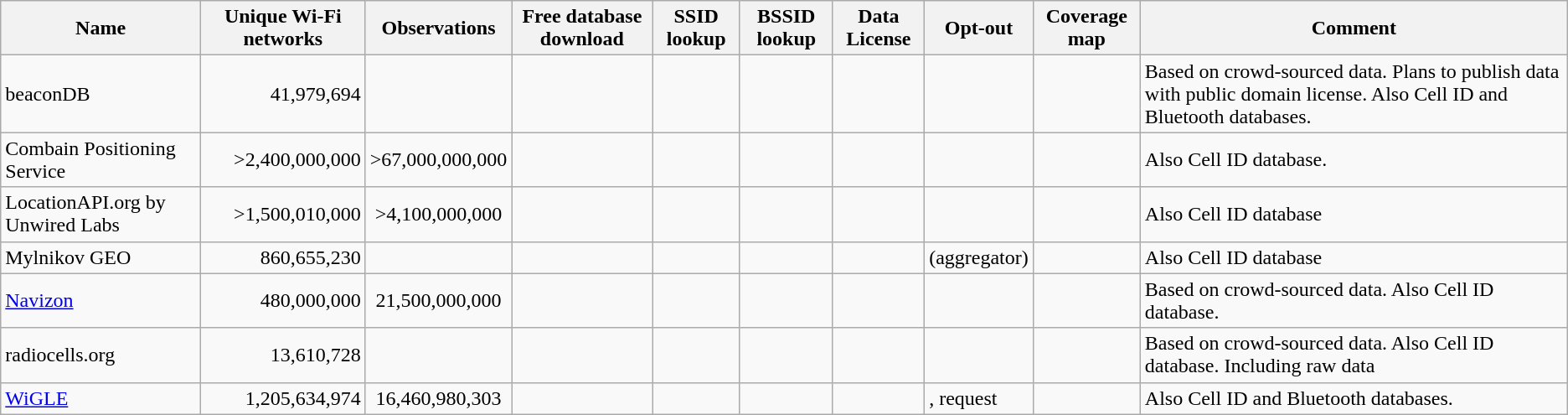<table class="wikitable sortable">
<tr>
<th>Name</th>
<th>Unique Wi-Fi networks</th>
<th>Observations</th>
<th>Free database download</th>
<th>SSID lookup</th>
<th>BSSID lookup</th>
<th>Data License</th>
<th>Opt-out</th>
<th>Coverage map</th>
<th class="unsortable">Comment</th>
</tr>
<tr>
<td>beaconDB</td>
<td style="text-align:right;">41,979,694</td>
<td></td>
<td></td>
<td></td>
<td></td>
<td></td>
<td></td>
<td></td>
<td>Based on crowd-sourced data. Plans to publish data with public domain license. Also Cell ID and Bluetooth databases.</td>
</tr>
<tr>
<td>Combain Positioning Service</td>
<td style="text-align:right;">>2,400,000,000</td>
<td style="text-align:center;">>67,000,000,000</td>
<td></td>
<td></td>
<td></td>
<td></td>
<td></td>
<td> </td>
<td>Also Cell ID database.</td>
</tr>
<tr>
<td>LocationAPI.org by Unwired Labs </td>
<td style="text-align:right;">>1,500,010,000</td>
<td style="text-align:center;">>4,100,000,000</td>
<td></td>
<td></td>
<td></td>
<td></td>
<td></td>
<td></td>
<td>Also Cell ID database</td>
</tr>
<tr>
<td>Mylnikov GEO</td>
<td style="text-align:right;">860,655,230</td>
<td></td>
<td></td>
<td></td>
<td></td>
<td></td>
<td> (aggregator)</td>
<td> </td>
<td>Also Cell ID database</td>
</tr>
<tr>
<td><a href='#'>Navizon</a></td>
<td style="text-align:right;">480,000,000</td>
<td style="text-align:center;">21,500,000,000</td>
<td></td>
<td></td>
<td></td>
<td></td>
<td></td>
<td> </td>
<td>Based on crowd-sourced data. Also Cell ID database.</td>
</tr>
<tr>
<td>radiocells.org</td>
<td style="text-align:right;">13,610,728</td>
<td></td>
<td></td>
<td></td>
<td></td>
<td></td>
<td></td>
<td> </td>
<td>Based on crowd-sourced data. Also Cell ID database. Including raw data</td>
</tr>
<tr>
<td><a href='#'>WiGLE</a></td>
<td style="text-align:right;">1,205,634,974</td>
<td style="text-align:center;">16,460,980,303</td>
<td></td>
<td></td>
<td></td>
<td></td>
<td>, request</td>
<td></td>
<td>Also Cell ID and Bluetooth databases.</td>
</tr>
</table>
